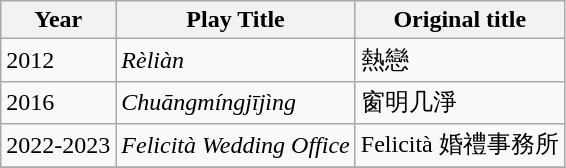<table class = "wikitable sortable">
<tr>
<th>Year</th>
<th>Play Title</th>
<th>Original title</th>
</tr>
<tr>
<td>2012</td>
<td><em>Rèliàn</em></td>
<td>熱戀</td>
</tr>
<tr>
<td>2016</td>
<td><em>Chuāngmíngjījìng</em></td>
<td>窗明几淨</td>
</tr>
<tr>
<td>2022-2023</td>
<td><em>Felicità Wedding Office</em></td>
<td>Felicità 婚禮事務所</td>
</tr>
<tr>
</tr>
</table>
